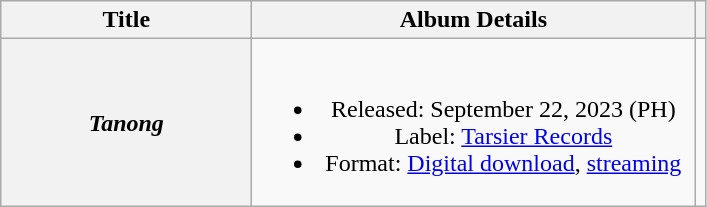<table class="wikitable plainrowheaders" style="text-align:center;">
<tr>
<th scope="col" style="width:10em;">Title</th>
<th scope="col" style="width:18em;">Album Details</th>
<th></th>
</tr>
<tr>
<th scope="row"><em>Tanong</em></th>
<td><br><ul><li>Released: September 22, 2023 <span>(PH)</span></li><li>Label: <a href='#'>Tarsier Records</a></li><li>Format: <a href='#'>Digital download</a>, <a href='#'>streaming</a></li></ul></td>
<td></td>
</tr>
</table>
